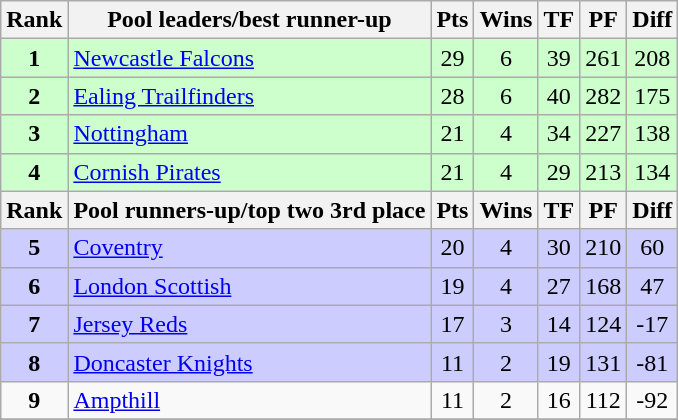<table class="wikitable" style="text-align: center;">
<tr>
<th>Rank</th>
<th>Pool leaders/best runner-up</th>
<th>Pts</th>
<th>Wins</th>
<th>TF</th>
<th>PF</th>
<th>Diff</th>
</tr>
<tr bgcolor="#ccffcc">
<td><strong>1</strong></td>
<td align=left><a href='#'>Newcastle Falcons</a></td>
<td>29</td>
<td>6</td>
<td>39</td>
<td>261</td>
<td>208</td>
</tr>
<tr bgcolor="#ccffcc">
<td><strong>2</strong></td>
<td align=left><a href='#'>Ealing Trailfinders</a></td>
<td>28</td>
<td>6</td>
<td>40</td>
<td>282</td>
<td>175</td>
</tr>
<tr bgcolor="#ccffcc">
<td><strong>3</strong></td>
<td align=left><a href='#'>Nottingham</a></td>
<td>21</td>
<td>4</td>
<td>34</td>
<td>227</td>
<td>138</td>
</tr>
<tr bgcolor="#ccffcc">
<td><strong>4</strong></td>
<td align=left><a href='#'>Cornish Pirates</a></td>
<td>21</td>
<td>4</td>
<td>29</td>
<td>213</td>
<td>134</td>
</tr>
<tr>
<th>Rank</th>
<th>Pool runners-up/top two 3rd place</th>
<th>Pts</th>
<th>Wins</th>
<th>TF</th>
<th>PF</th>
<th>Diff</th>
</tr>
<tr bgcolor="#ccccff">
<td><strong>5</strong></td>
<td align=left><a href='#'>Coventry</a></td>
<td>20</td>
<td>4</td>
<td>30</td>
<td>210</td>
<td>60</td>
</tr>
<tr bgcolor="#ccccff">
<td><strong>6</strong></td>
<td align=left><a href='#'>London Scottish</a></td>
<td>19</td>
<td>4</td>
<td>27</td>
<td>168</td>
<td>47</td>
</tr>
<tr bgcolor="#ccccff">
<td><strong>7</strong></td>
<td align=left><a href='#'>Jersey Reds</a></td>
<td>17</td>
<td>3</td>
<td>14</td>
<td>124</td>
<td>-17</td>
</tr>
<tr bgcolor="#ccccff">
<td><strong>8</strong></td>
<td align=left><a href='#'>Doncaster Knights</a></td>
<td>11</td>
<td>2</td>
<td>19</td>
<td>131</td>
<td>-81</td>
</tr>
<tr>
<td><strong>9</strong></td>
<td align=left><a href='#'>Ampthill</a></td>
<td>11</td>
<td>2</td>
<td>16</td>
<td>112</td>
<td>-92</td>
</tr>
<tr>
</tr>
</table>
